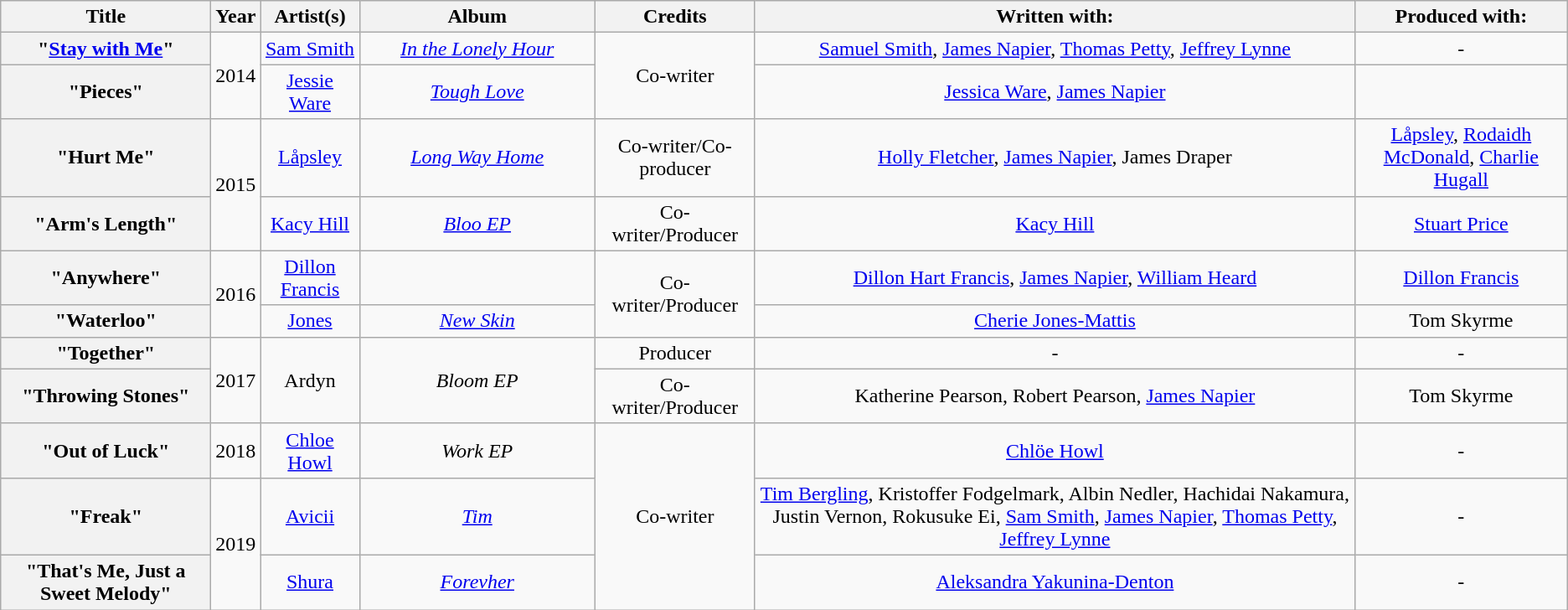<table class="wikitable plainrowheaders" style="text-align:center;">
<tr>
<th scope="col" style="width:160px;">Title</th>
<th scope="col">Year</th>
<th scope="col">Artist(s)</th>
<th scope="col" style="width:180px;">Album</th>
<th scope="col">Credits</th>
<th scope="col">Written with:</th>
<th scope="col">Produced with:</th>
</tr>
<tr>
<th scope="row">"<a href='#'>Stay with Me</a>"</th>
<td rowspan="2">2014</td>
<td><a href='#'>Sam Smith</a></td>
<td><em><a href='#'>In the Lonely Hour</a></em></td>
<td rowspan="2">Co-writer</td>
<td><a href='#'>Samuel Smith</a>, <a href='#'>James Napier</a>, <a href='#'>Thomas Petty</a>, <a href='#'>Jeffrey Lynne</a></td>
<td>-</td>
</tr>
<tr>
<th scope="row">"Pieces"</th>
<td><a href='#'>Jessie Ware</a></td>
<td><em><a href='#'>Tough Love</a></em></td>
<td><a href='#'>Jessica Ware</a>, <a href='#'>James Napier</a></td>
<td></td>
</tr>
<tr>
<th scope="row">"Hurt Me"</th>
<td rowspan="2">2015</td>
<td><a href='#'>Låpsley</a></td>
<td><em><a href='#'>Long Way Home</a></em></td>
<td>Co-writer/Co-producer</td>
<td><a href='#'>Holly Fletcher</a>, <a href='#'>James Napier</a>, James Draper</td>
<td><a href='#'>Låpsley</a>, <a href='#'>Rodaidh McDonald</a>, <a href='#'>Charlie Hugall</a></td>
</tr>
<tr>
<th scope="row">"Arm's Length"</th>
<td><a href='#'>Kacy Hill</a></td>
<td><em><a href='#'>Bloo EP</a></em></td>
<td>Co-writer/Producer</td>
<td><a href='#'>Kacy Hill</a></td>
<td><a href='#'>Stuart Price</a></td>
</tr>
<tr>
<th scope="row">"Anywhere"<br></th>
<td rowspan="2">2016</td>
<td><a href='#'>Dillon Francis</a></td>
<td></td>
<td rowspan="2">Co-writer/Producer</td>
<td><a href='#'>Dillon Hart Francis</a>, <a href='#'>James Napier</a>, <a href='#'>William Heard</a></td>
<td><a href='#'>Dillon Francis</a></td>
</tr>
<tr>
<th scope="row">"Waterloo"</th>
<td><a href='#'>Jones</a></td>
<td><em><a href='#'>New Skin</a></em></td>
<td><a href='#'>Cherie Jones-Mattis</a></td>
<td>Tom Skyrme</td>
</tr>
<tr>
<th scope="row">"Together"</th>
<td rowspan="2">2017</td>
<td rowspan="2">Ardyn</td>
<td rowspan="2"><em>Bloom EP</em></td>
<td>Producer</td>
<td>-</td>
<td>-</td>
</tr>
<tr>
<th scope="row">"Throwing Stones"</th>
<td>Co-writer/Producer</td>
<td>Katherine Pearson, Robert Pearson, <a href='#'>James Napier</a></td>
<td>Tom Skyrme</td>
</tr>
<tr>
<th scope="row">"Out of Luck"</th>
<td>2018</td>
<td><a href='#'>Chloe Howl</a></td>
<td><em>Work EP</em></td>
<td rowspan="3">Co-writer</td>
<td><a href='#'>Chlöe Howl</a></td>
<td>-</td>
</tr>
<tr>
<th scope="row">"Freak"</th>
<td rowspan="2">2019</td>
<td><a href='#'>Avicii</a></td>
<td><em><a href='#'>Tim</a></em></td>
<td><a href='#'>Tim Bergling</a>, Kristoffer Fodgelmark, Albin Nedler, Hachidai Nakamura, Justin Vernon, Rokusuke Ei, <a href='#'>Sam Smith</a>, <a href='#'>James Napier</a>, <a href='#'>Thomas Petty</a>, <a href='#'>Jeffrey Lynne</a></td>
<td>-</td>
</tr>
<tr>
<th scope="row">"That's Me, Just a Sweet Melody"</th>
<td><a href='#'>Shura</a></td>
<td><em><a href='#'>Forevher</a></em></td>
<td><a href='#'>Aleksandra Yakunina-Denton</a></td>
<td>-</td>
</tr>
</table>
